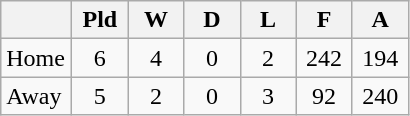<table class="wikitable" border="1">
<tr>
<th width=40></th>
<th width=30>Pld</th>
<th width=30>W</th>
<th width=30>D</th>
<th width=30>L</th>
<th width=30>F</th>
<th width=30>A</th>
</tr>
<tr>
<td>Home</td>
<td align=center>6</td>
<td align=center>4</td>
<td align=center>0</td>
<td align=center>2</td>
<td align=center>242</td>
<td align=center>194</td>
</tr>
<tr>
<td>Away</td>
<td align=center>5</td>
<td align=center>2</td>
<td align=center>0</td>
<td align=center>3</td>
<td align=center>92</td>
<td align=center>240</td>
</tr>
</table>
